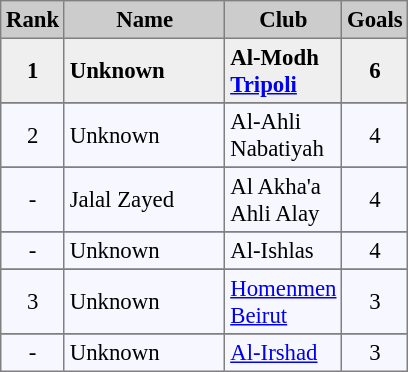<table bgcolor="#f7f8ff" cellpadding="3" cellspacing="0" border="1" style="font-size: 95%; border: gray solid 1px; border-collapse: collapse;">
<tr bgcolor="#CCCCCC">
<th width="30px">Rank</th>
<th width="100px">Name</th>
<th width="50px">Club</th>
<th width="35px">Goals</th>
</tr>
<tr bgcolor="#EFEFEF" align="center">
<td><strong>1</strong></td>
<td align="left"> <strong>Unknown</strong></td>
<td align="left"><strong>Al-Modh <a href='#'>Tripoli</a> </strong></td>
<td align="center"><strong>6</strong></td>
</tr>
<tr align="center">
</tr>
<tr>
<td align="center">2</td>
<td align="left"> Unknown</td>
<td align="left">Al-Ahli Nabatiyah</td>
<td align="center">4</td>
</tr>
<tr align="center">
</tr>
<tr>
<td align="center">-</td>
<td align="left"> Jalal Zayed</td>
<td align="left">Al Akha'a Ahli Alay</td>
<td align="center">4</td>
</tr>
<tr align="center">
</tr>
<tr>
<td align="center">-</td>
<td align="left"> Unknown</td>
<td align="left">Al-Ishlas</td>
<td align="center">4</td>
</tr>
<tr align="center">
</tr>
<tr>
<td align="center">3</td>
<td align="left"> Unknown</td>
<td align="left"><a href='#'>Homenmen Beirut</a></td>
<td align="center">3</td>
</tr>
<tr align="center">
</tr>
<tr>
<td align="center">-</td>
<td align="left"> Unknown</td>
<td align="left"><a href='#'>Al-Irshad</a></td>
<td align="center">3</td>
</tr>
</table>
